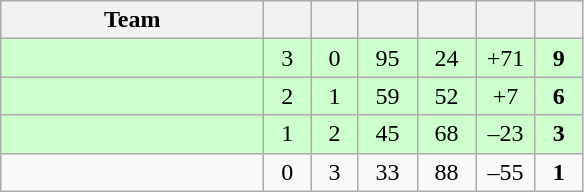<table class="wikitable" style="text-align:center;">
<tr>
<th style="width:10.5em;">Team</th>
<th style="width:1.5em;"></th>
<th style="width:1.5em;"></th>
<th style="width:2.0em;"></th>
<th style="width:2.0em;"></th>
<th style="width:2.0em;"></th>
<th style="width:1.5em;"></th>
</tr>
<tr bgcolor=#cfc>
<td align="left"></td>
<td>3</td>
<td>0</td>
<td>95</td>
<td>24</td>
<td>+71</td>
<td><strong>9</strong></td>
</tr>
<tr bgcolor=#cfc>
<td align="left"></td>
<td>2</td>
<td>1</td>
<td>59</td>
<td>52</td>
<td>+7</td>
<td><strong>6</strong></td>
</tr>
<tr bgcolor=#cfc>
<td align="left"></td>
<td>1</td>
<td>2</td>
<td>45</td>
<td>68</td>
<td>–23</td>
<td><strong>3</strong></td>
</tr>
<tr>
<td align="left"></td>
<td>0</td>
<td>3</td>
<td>33</td>
<td>88</td>
<td>–55</td>
<td><strong>1</strong></td>
</tr>
</table>
